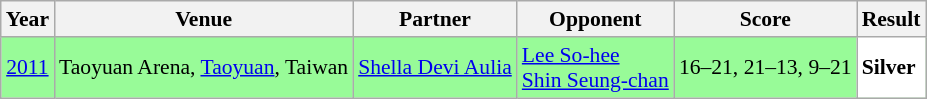<table class="sortable wikitable" style="font-size: 90%">
<tr>
<th>Year</th>
<th>Venue</th>
<th>Partner</th>
<th>Opponent</th>
<th>Score</th>
<th>Result</th>
</tr>
<tr style="background:#98FB98">
<td align="center"><a href='#'>2011</a></td>
<td align="left">Taoyuan Arena, <a href='#'>Taoyuan</a>, Taiwan</td>
<td align="left"> <a href='#'>Shella Devi Aulia</a></td>
<td align="left"> <a href='#'>Lee So-hee</a><br> <a href='#'>Shin Seung-chan</a></td>
<td align="left">16–21, 21–13, 9–21</td>
<td style="text-align:left; background:white"> <strong>Silver</strong></td>
</tr>
</table>
